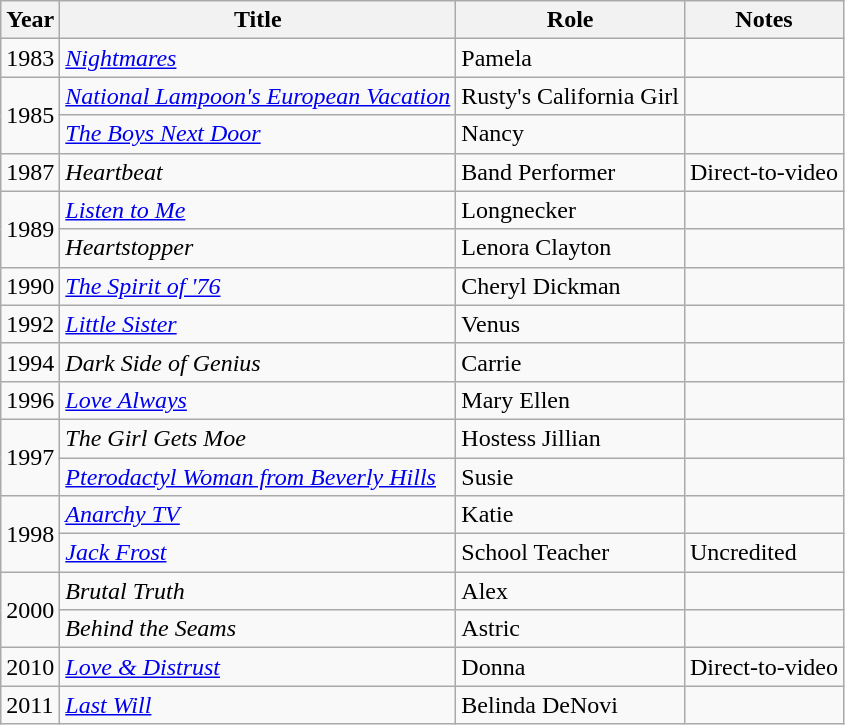<table class="wikitable sortable">
<tr>
<th>Year</th>
<th>Title</th>
<th>Role</th>
<th>Notes</th>
</tr>
<tr>
<td>1983</td>
<td><em><a href='#'>Nightmares</a></em></td>
<td>Pamela</td>
<td></td>
</tr>
<tr>
<td rowspan="2">1985</td>
<td><em><a href='#'>National Lampoon's European Vacation</a></em></td>
<td>Rusty's California Girl</td>
<td></td>
</tr>
<tr>
<td><em><a href='#'>The Boys Next Door</a></em></td>
<td>Nancy</td>
<td></td>
</tr>
<tr>
<td>1987</td>
<td><em>Heartbeat</em></td>
<td>Band Performer</td>
<td>Direct-to-video</td>
</tr>
<tr>
<td rowspan="2">1989</td>
<td><em><a href='#'>Listen to Me</a></em></td>
<td>Longnecker</td>
<td></td>
</tr>
<tr>
<td><em>Heartstopper</em></td>
<td>Lenora Clayton</td>
<td></td>
</tr>
<tr>
<td>1990</td>
<td><em><a href='#'>The Spirit of '76</a></em></td>
<td>Cheryl Dickman</td>
<td></td>
</tr>
<tr>
<td>1992</td>
<td><em><a href='#'>Little Sister</a></em></td>
<td>Venus</td>
<td></td>
</tr>
<tr>
<td>1994</td>
<td><em>Dark Side of Genius</em></td>
<td>Carrie</td>
<td></td>
</tr>
<tr>
<td>1996</td>
<td><em><a href='#'>Love Always</a></em></td>
<td>Mary Ellen</td>
<td></td>
</tr>
<tr>
<td rowspan="2">1997</td>
<td><em>The Girl Gets Moe</em></td>
<td>Hostess Jillian</td>
<td></td>
</tr>
<tr>
<td><em><a href='#'>Pterodactyl Woman from Beverly Hills</a></em></td>
<td>Susie</td>
<td></td>
</tr>
<tr>
<td rowspan="2">1998</td>
<td><em><a href='#'>Anarchy TV</a></em></td>
<td>Katie</td>
<td></td>
</tr>
<tr>
<td><em><a href='#'>Jack Frost</a></em></td>
<td>School Teacher</td>
<td>Uncredited</td>
</tr>
<tr>
<td rowspan="2">2000</td>
<td><em>Brutal Truth</em></td>
<td>Alex</td>
<td></td>
</tr>
<tr>
<td><em>Behind the Seams</em></td>
<td>Astric</td>
<td></td>
</tr>
<tr>
<td>2010</td>
<td><em><a href='#'>Love & Distrust</a></em></td>
<td>Donna</td>
<td>Direct-to-video</td>
</tr>
<tr>
<td>2011</td>
<td><em><a href='#'>Last Will</a></em></td>
<td>Belinda DeNovi</td>
<td></td>
</tr>
</table>
